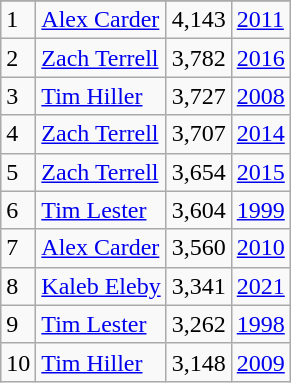<table class="wikitable">
<tr>
</tr>
<tr>
<td>1</td>
<td><a href='#'>Alex Carder</a></td>
<td><abbr>4,143</abbr></td>
<td><a href='#'>2011</a></td>
</tr>
<tr>
<td>2</td>
<td><a href='#'>Zach Terrell</a></td>
<td><abbr>3,782</abbr></td>
<td><a href='#'>2016</a></td>
</tr>
<tr>
<td>3</td>
<td><a href='#'>Tim Hiller</a></td>
<td><abbr>3,727</abbr></td>
<td><a href='#'>2008</a></td>
</tr>
<tr>
<td>4</td>
<td><a href='#'>Zach Terrell</a></td>
<td><abbr>3,707</abbr></td>
<td><a href='#'>2014</a></td>
</tr>
<tr>
<td>5</td>
<td><a href='#'>Zach Terrell</a></td>
<td><abbr>3,654</abbr></td>
<td><a href='#'>2015</a></td>
</tr>
<tr>
<td>6</td>
<td><a href='#'>Tim Lester</a></td>
<td><abbr>3,604</abbr></td>
<td><a href='#'>1999</a></td>
</tr>
<tr>
<td>7</td>
<td><a href='#'>Alex Carder</a></td>
<td><abbr>3,560</abbr></td>
<td><a href='#'>2010</a></td>
</tr>
<tr>
<td>8</td>
<td><a href='#'>Kaleb Eleby</a></td>
<td><abbr>3,341</abbr></td>
<td><a href='#'>2021</a></td>
</tr>
<tr>
<td>9</td>
<td><a href='#'>Tim Lester</a></td>
<td><abbr>3,262</abbr></td>
<td><a href='#'>1998</a></td>
</tr>
<tr>
<td>10</td>
<td><a href='#'>Tim Hiller</a></td>
<td><abbr>3,148</abbr></td>
<td><a href='#'>2009</a></td>
</tr>
</table>
